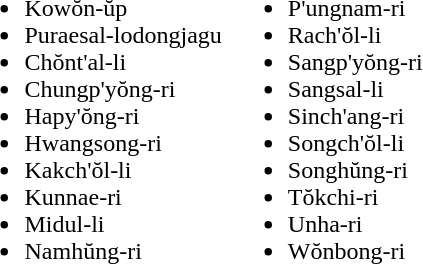<table>
<tr>
<td valign="top"><br><ul><li>Kowŏn-ŭp</li><li>Puraesal-lodongjagu</li><li>Chŏnt'al-li</li><li>Chungp'yŏng-ri</li><li>Hapy'ŏng-ri</li><li>Hwangsong-ri</li><li>Kakch'ŏl-li</li><li>Kunnae-ri</li><li>Midul-li</li><li>Namhŭng-ri</li></ul></td>
<td valign="top"><br><ul><li>P'ungnam-ri</li><li>Rach'ŏl-li</li><li>Sangp'yŏng-ri</li><li>Sangsal-li</li><li>Sinch'ang-ri</li><li>Songch'ŏl-li</li><li>Songhŭng-ri</li><li>Tŏkchi-ri</li><li>Unha-ri</li><li>Wŏnbong-ri</li></ul></td>
</tr>
</table>
